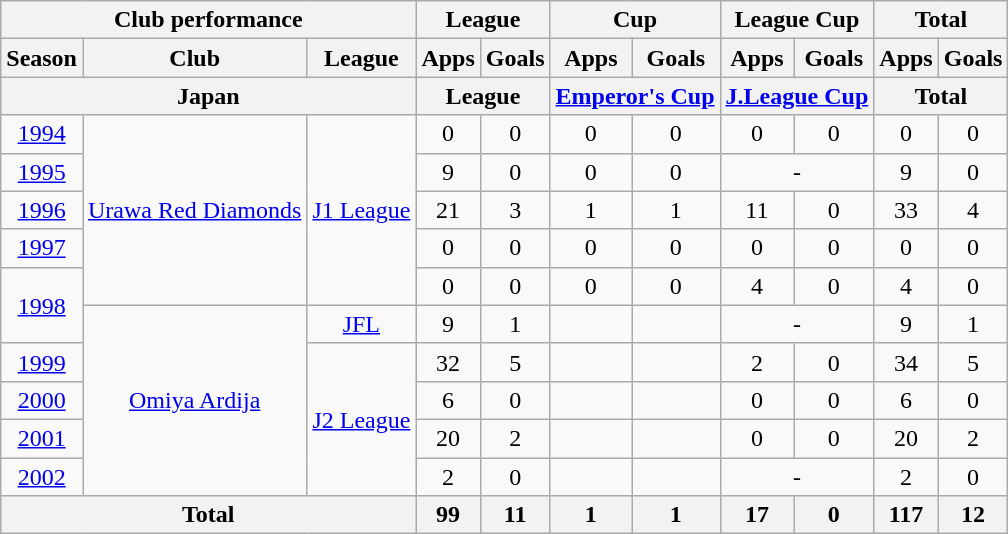<table class="wikitable" style="text-align:center;">
<tr>
<th colspan=3>Club performance</th>
<th colspan=2>League</th>
<th colspan=2>Cup</th>
<th colspan=2>League Cup</th>
<th colspan=2>Total</th>
</tr>
<tr>
<th>Season</th>
<th>Club</th>
<th>League</th>
<th>Apps</th>
<th>Goals</th>
<th>Apps</th>
<th>Goals</th>
<th>Apps</th>
<th>Goals</th>
<th>Apps</th>
<th>Goals</th>
</tr>
<tr>
<th colspan=3>Japan</th>
<th colspan=2>League</th>
<th colspan=2><a href='#'>Emperor's Cup</a></th>
<th colspan=2><a href='#'>J.League Cup</a></th>
<th colspan=2>Total</th>
</tr>
<tr>
<td><a href='#'>1994</a></td>
<td rowspan="5"><a href='#'>Urawa Red Diamonds</a></td>
<td rowspan="5"><a href='#'>J1 League</a></td>
<td>0</td>
<td>0</td>
<td>0</td>
<td>0</td>
<td>0</td>
<td>0</td>
<td>0</td>
<td>0</td>
</tr>
<tr>
<td><a href='#'>1995</a></td>
<td>9</td>
<td>0</td>
<td>0</td>
<td>0</td>
<td colspan="2">-</td>
<td>9</td>
<td>0</td>
</tr>
<tr>
<td><a href='#'>1996</a></td>
<td>21</td>
<td>3</td>
<td>1</td>
<td>1</td>
<td>11</td>
<td>0</td>
<td>33</td>
<td>4</td>
</tr>
<tr>
<td><a href='#'>1997</a></td>
<td>0</td>
<td>0</td>
<td>0</td>
<td>0</td>
<td>0</td>
<td>0</td>
<td>0</td>
<td>0</td>
</tr>
<tr>
<td rowspan="2"><a href='#'>1998</a></td>
<td>0</td>
<td>0</td>
<td>0</td>
<td>0</td>
<td>4</td>
<td>0</td>
<td>4</td>
<td>0</td>
</tr>
<tr>
<td rowspan="5"><a href='#'>Omiya Ardija</a></td>
<td><a href='#'>JFL</a></td>
<td>9</td>
<td>1</td>
<td></td>
<td></td>
<td colspan="2">-</td>
<td>9</td>
<td>1</td>
</tr>
<tr>
<td><a href='#'>1999</a></td>
<td rowspan="4"><a href='#'>J2 League</a></td>
<td>32</td>
<td>5</td>
<td></td>
<td></td>
<td>2</td>
<td>0</td>
<td>34</td>
<td>5</td>
</tr>
<tr>
<td><a href='#'>2000</a></td>
<td>6</td>
<td>0</td>
<td></td>
<td></td>
<td>0</td>
<td>0</td>
<td>6</td>
<td>0</td>
</tr>
<tr>
<td><a href='#'>2001</a></td>
<td>20</td>
<td>2</td>
<td></td>
<td></td>
<td>0</td>
<td>0</td>
<td>20</td>
<td>2</td>
</tr>
<tr>
<td><a href='#'>2002</a></td>
<td>2</td>
<td>0</td>
<td></td>
<td></td>
<td colspan="2">-</td>
<td>2</td>
<td>0</td>
</tr>
<tr>
<th colspan=3>Total</th>
<th>99</th>
<th>11</th>
<th>1</th>
<th>1</th>
<th>17</th>
<th>0</th>
<th>117</th>
<th>12</th>
</tr>
</table>
